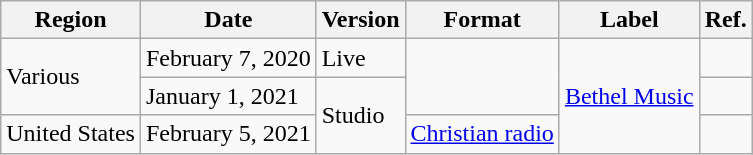<table class="wikitable plainrowheaders">
<tr>
<th scope="col">Region</th>
<th scope="col">Date</th>
<th scope="col">Version</th>
<th scope="col">Format</th>
<th scope="col">Label</th>
<th scope="col">Ref.</th>
</tr>
<tr>
<td rowspan="2">Various</td>
<td>February 7, 2020</td>
<td>Live</td>
<td rowspan="2"></td>
<td rowspan="3"><a href='#'>Bethel Music</a></td>
<td></td>
</tr>
<tr>
<td>January 1, 2021</td>
<td rowspan="2">Studio</td>
<td></td>
</tr>
<tr>
<td>United States</td>
<td>February 5, 2021</td>
<td><a href='#'>Christian radio</a></td>
<td></td>
</tr>
</table>
